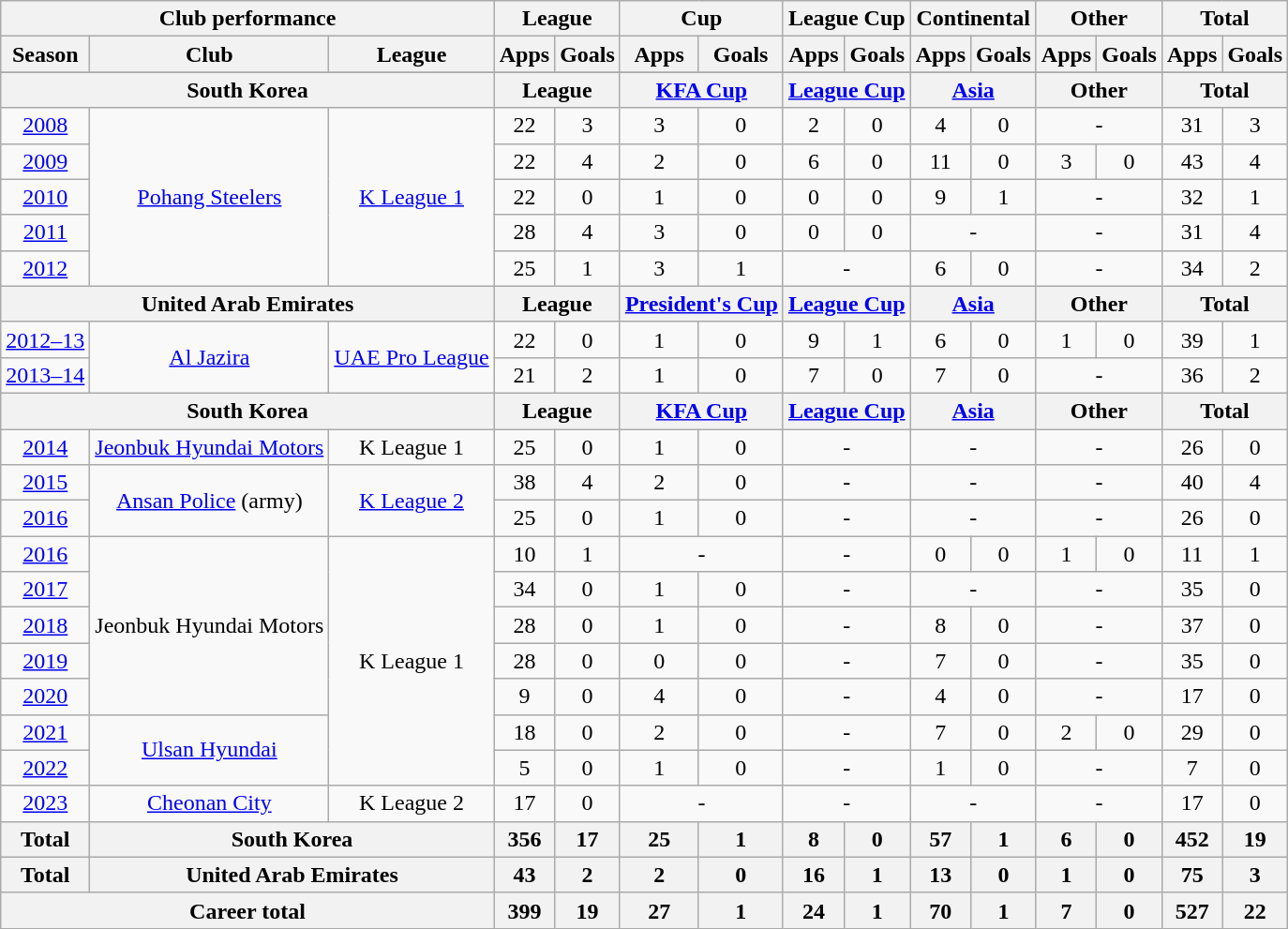<table class="wikitable" style="text-align:center">
<tr>
<th colspan=3>Club performance</th>
<th colspan=2>League</th>
<th colspan=2>Cup</th>
<th colspan=2>League Cup</th>
<th colspan=2>Continental</th>
<th colspan=2>Other</th>
<th colspan=2>Total</th>
</tr>
<tr>
<th>Season</th>
<th>Club</th>
<th>League</th>
<th>Apps</th>
<th>Goals</th>
<th>Apps</th>
<th>Goals</th>
<th>Apps</th>
<th>Goals</th>
<th>Apps</th>
<th>Goals</th>
<th>Apps</th>
<th>Goals</th>
<th>Apps</th>
<th>Goals</th>
</tr>
<tr>
</tr>
<tr>
<th colspan=3>South Korea</th>
<th colspan=2>League</th>
<th colspan=2><a href='#'>KFA Cup</a></th>
<th colspan=2><a href='#'>League Cup</a></th>
<th colspan=2><a href='#'>Asia</a></th>
<th colspan=2>Other</th>
<th colspan=2>Total</th>
</tr>
<tr>
<td><a href='#'>2008</a></td>
<td rowspan="5"><a href='#'>Pohang Steelers</a></td>
<td rowspan="5"><a href='#'>K League 1</a></td>
<td>22</td>
<td>3</td>
<td>3</td>
<td>0</td>
<td>2</td>
<td>0</td>
<td>4</td>
<td>0</td>
<td colspan="2">-</td>
<td>31</td>
<td>3</td>
</tr>
<tr>
<td><a href='#'>2009</a></td>
<td>22</td>
<td>4</td>
<td>2</td>
<td>0</td>
<td>6</td>
<td>0</td>
<td>11</td>
<td>0</td>
<td>3</td>
<td>0</td>
<td>43</td>
<td>4</td>
</tr>
<tr>
<td><a href='#'>2010</a></td>
<td>22</td>
<td>0</td>
<td>1</td>
<td>0</td>
<td>0</td>
<td>0</td>
<td>9</td>
<td>1</td>
<td colspan="2">-</td>
<td>32</td>
<td>1</td>
</tr>
<tr>
<td><a href='#'>2011</a></td>
<td>28</td>
<td>4</td>
<td>3</td>
<td>0</td>
<td>0</td>
<td>0</td>
<td colspan="2">-</td>
<td colspan="2">-</td>
<td>31</td>
<td>4</td>
</tr>
<tr>
<td><a href='#'>2012</a></td>
<td>25</td>
<td>1</td>
<td>3</td>
<td>1</td>
<td colspan="2">-</td>
<td>6</td>
<td>0</td>
<td colspan="2">-</td>
<td>34</td>
<td>2</td>
</tr>
<tr>
<th colspan=3>United Arab Emirates</th>
<th colspan=2>League</th>
<th colspan=2><a href='#'>President's Cup</a></th>
<th colspan=2><a href='#'>League Cup</a></th>
<th colspan=2><a href='#'>Asia</a></th>
<th colspan=2>Other</th>
<th colspan=2>Total</th>
</tr>
<tr>
<td><a href='#'>2012–13</a></td>
<td rowspan="2"><a href='#'>Al Jazira</a></td>
<td rowspan="2"><a href='#'>UAE Pro League</a></td>
<td>22</td>
<td>0</td>
<td>1</td>
<td>0</td>
<td>9</td>
<td>1</td>
<td>6</td>
<td>0</td>
<td>1</td>
<td>0</td>
<td>39</td>
<td>1</td>
</tr>
<tr>
<td><a href='#'>2013–14</a></td>
<td>21</td>
<td>2</td>
<td>1</td>
<td>0</td>
<td>7</td>
<td>0</td>
<td>7</td>
<td>0</td>
<td colspan="2">-</td>
<td>36</td>
<td>2</td>
</tr>
<tr>
<th colspan=3>South Korea</th>
<th colspan=2>League</th>
<th colspan=2><a href='#'>KFA Cup</a></th>
<th colspan=2><a href='#'>League Cup</a></th>
<th colspan=2><a href='#'>Asia</a></th>
<th colspan=2>Other</th>
<th colspan=2>Total</th>
</tr>
<tr>
<td><a href='#'>2014</a></td>
<td><a href='#'>Jeonbuk Hyundai Motors</a></td>
<td>K League 1</td>
<td>25</td>
<td>0</td>
<td>1</td>
<td>0</td>
<td colspan="2">-</td>
<td colspan="2">-</td>
<td colspan="2">-</td>
<td>26</td>
<td>0</td>
</tr>
<tr>
<td><a href='#'>2015</a></td>
<td rowspan="2"><a href='#'>Ansan Police</a> (army)</td>
<td rowspan="2"><a href='#'>K League 2</a></td>
<td>38</td>
<td>4</td>
<td>2</td>
<td>0</td>
<td colspan="2">-</td>
<td colspan="2">-</td>
<td colspan="2">-</td>
<td>40</td>
<td>4</td>
</tr>
<tr>
<td><a href='#'>2016</a></td>
<td>25</td>
<td>0</td>
<td>1</td>
<td>0</td>
<td colspan="2">-</td>
<td colspan="2">-</td>
<td colspan="2">-</td>
<td>26</td>
<td>0</td>
</tr>
<tr>
<td><a href='#'>2016</a></td>
<td rowspan="5">Jeonbuk Hyundai Motors</td>
<td rowspan="7">K League 1</td>
<td>10</td>
<td>1</td>
<td colspan="2">-</td>
<td colspan="2">-</td>
<td>0</td>
<td>0</td>
<td>1</td>
<td>0</td>
<td>11</td>
<td>1</td>
</tr>
<tr>
<td><a href='#'>2017</a></td>
<td>34</td>
<td>0</td>
<td>1</td>
<td>0</td>
<td colspan="2">-</td>
<td colspan="2">-</td>
<td colspan="2">-</td>
<td>35</td>
<td>0</td>
</tr>
<tr>
<td><a href='#'>2018</a></td>
<td>28</td>
<td>0</td>
<td>1</td>
<td>0</td>
<td colspan="2">-</td>
<td>8</td>
<td>0</td>
<td colspan="2">-</td>
<td>37</td>
<td>0</td>
</tr>
<tr>
<td><a href='#'>2019</a></td>
<td>28</td>
<td>0</td>
<td>0</td>
<td>0</td>
<td colspan="2">-</td>
<td>7</td>
<td>0</td>
<td colspan="2">-</td>
<td>35</td>
<td>0</td>
</tr>
<tr>
<td><a href='#'>2020</a></td>
<td>9</td>
<td>0</td>
<td>4</td>
<td>0</td>
<td colspan="2">-</td>
<td>4</td>
<td>0</td>
<td colspan="2">-</td>
<td>17</td>
<td>0</td>
</tr>
<tr>
<td><a href='#'>2021</a></td>
<td rowspan="2"><a href='#'>Ulsan Hyundai</a></td>
<td>18</td>
<td>0</td>
<td>2</td>
<td>0</td>
<td colspan="2">-</td>
<td>7</td>
<td>0</td>
<td>2</td>
<td>0</td>
<td>29</td>
<td>0</td>
</tr>
<tr>
<td><a href='#'>2022</a></td>
<td>5</td>
<td>0</td>
<td>1</td>
<td>0</td>
<td colspan="2">-</td>
<td>1</td>
<td>0</td>
<td colspan="2">-</td>
<td>7</td>
<td>0</td>
</tr>
<tr>
<td><a href='#'>2023</a></td>
<td><a href='#'>Cheonan City</a></td>
<td>K League 2</td>
<td>17</td>
<td>0</td>
<td colspan="2">-</td>
<td colspan="2">-</td>
<td colspan="2">-</td>
<td colspan="2">-</td>
<td>17</td>
<td>0</td>
</tr>
<tr>
<th rowspan=1>Total</th>
<th colspan=2>South Korea</th>
<th>356</th>
<th>17</th>
<th>25</th>
<th>1</th>
<th>8</th>
<th>0</th>
<th>57</th>
<th>1</th>
<th>6</th>
<th>0</th>
<th>452</th>
<th>19</th>
</tr>
<tr>
<th rowspan=1>Total</th>
<th colspan=2>United Arab Emirates</th>
<th>43</th>
<th>2</th>
<th>2</th>
<th>0</th>
<th>16</th>
<th>1</th>
<th>13</th>
<th>0</th>
<th>1</th>
<th>0</th>
<th>75</th>
<th>3</th>
</tr>
<tr>
<th colspan=3>Career total</th>
<th>399</th>
<th>19</th>
<th>27</th>
<th>1</th>
<th>24</th>
<th>1</th>
<th>70</th>
<th>1</th>
<th>7</th>
<th>0</th>
<th>527</th>
<th>22</th>
</tr>
</table>
